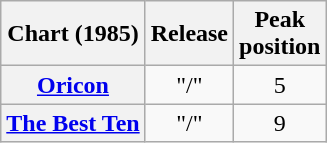<table class="wikitable plainrowheaders sortable" style="text-align:center;">
<tr>
<th scope="col">Chart (1985)</th>
<th scope="col">Release</th>
<th scope="col">Peak<br>position</th>
</tr>
<tr>
<th scope="row"><a href='#'>Oricon</a></th>
<td>"/"</td>
<td>5</td>
</tr>
<tr>
<th scope="row"><a href='#'>The Best Ten</a></th>
<td>"/"</td>
<td>9</td>
</tr>
</table>
